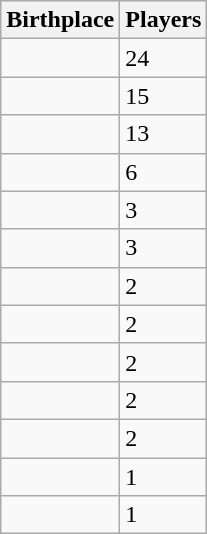<table class="wikitable sortable">
<tr>
<th>Birthplace</th>
<th>Players</th>
</tr>
<tr>
<td></td>
<td>24</td>
</tr>
<tr>
<td></td>
<td>15</td>
</tr>
<tr>
<td></td>
<td>13</td>
</tr>
<tr>
<td></td>
<td>6</td>
</tr>
<tr>
<td></td>
<td>3</td>
</tr>
<tr>
<td></td>
<td>3</td>
</tr>
<tr>
<td></td>
<td>2</td>
</tr>
<tr>
<td></td>
<td>2</td>
</tr>
<tr>
<td></td>
<td>2</td>
</tr>
<tr>
<td></td>
<td>2</td>
</tr>
<tr>
<td></td>
<td>2</td>
</tr>
<tr>
<td></td>
<td>1</td>
</tr>
<tr>
<td></td>
<td>1</td>
</tr>
</table>
